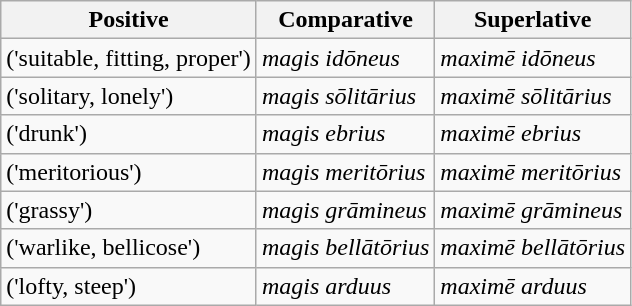<table class="wikitable">
<tr>
<th>Positive</th>
<th>Comparative</th>
<th>Superlative</th>
</tr>
<tr>
<td> ('suitable, fitting, proper')</td>
<td><em>magis idōneus</em></td>
<td><em>maximē idōneus</em></td>
</tr>
<tr>
<td> ('solitary, lonely')</td>
<td><em>magis sōlitārius</em></td>
<td><em>maximē sōlitārius</em></td>
</tr>
<tr>
<td> ('drunk')</td>
<td><em>magis ebrius</em></td>
<td><em>maximē ebrius</em></td>
</tr>
<tr>
<td> ('meritorious')</td>
<td><em>magis meritōrius</em></td>
<td><em>maximē meritōrius</em></td>
</tr>
<tr>
<td> ('grassy')</td>
<td><em>magis grāmineus</em></td>
<td><em>maximē grāmineus</em></td>
</tr>
<tr>
<td> ('warlike, bellicose')</td>
<td><em>magis bellātōrius</em></td>
<td><em>maximē bellātōrius</em></td>
</tr>
<tr>
<td> ('lofty, steep')</td>
<td><em>magis arduus</em></td>
<td><em>maximē arduus</em></td>
</tr>
</table>
